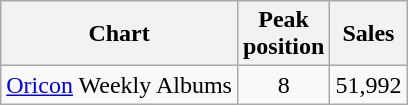<table class="wikitable">
<tr>
<th>Chart</th>
<th>Peak<br>position</th>
<th>Sales</th>
</tr>
<tr>
<td><a href='#'>Oricon</a> Weekly Albums</td>
<td align="center">8</td>
<td>51,992</td>
</tr>
</table>
